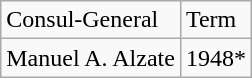<table class="wikitable">
<tr>
<td>Consul-General</td>
<td>Term</td>
</tr>
<tr>
<td>Manuel A. Alzate</td>
<td>1948*</td>
</tr>
</table>
